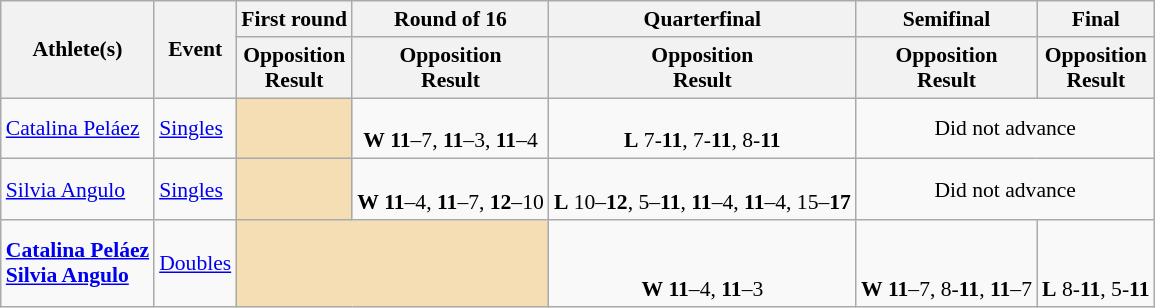<table class="wikitable" border="1" style="font-size:90%">
<tr>
<th rowspan=2>Athlete(s)</th>
<th rowspan=2>Event</th>
<th>First round</th>
<th>Round of 16</th>
<th>Quarterfinal</th>
<th>Semifinal</th>
<th>Final</th>
</tr>
<tr>
<th>Opposition<br>Result</th>
<th>Opposition<br>Result</th>
<th>Opposition<br>Result</th>
<th>Opposition<br>Result</th>
<th>Opposition<br>Result</th>
</tr>
<tr>
<td><a href='#'>Catalina Peláez</a></td>
<td><a href='#'>Singles</a></td>
<td align=center bgcolor=wheat></td>
<td align=center><br><strong>W</strong> <strong>11</strong>–7, <strong>11</strong>–3, <strong>11</strong>–4</td>
<td align=center><br><strong>L</strong> 7-<strong>11</strong>, 7-<strong>11</strong>, 8-<strong>11</strong></td>
<td align=center colspan="7">Did not advance</td>
</tr>
<tr>
<td><a href='#'>Silvia Angulo</a></td>
<td><a href='#'>Singles</a></td>
<td align=center bgcolor=wheat></td>
<td align=center><br><strong>W</strong> <strong>11</strong>–4, <strong>11</strong>–7, <strong>12</strong>–10</td>
<td align=center><br><strong>L</strong> 10–<strong>12</strong>, 5–<strong>11</strong>, <strong>11</strong>–4, <strong>11</strong>–4, 15–<strong>17</strong></td>
<td align=center colspan="7">Did not advance</td>
</tr>
<tr>
<td><strong><a href='#'>Catalina Peláez</a><br><a href='#'>Silvia Angulo</a></strong></td>
<td><a href='#'>Doubles</a></td>
<td align=center bgcolor=wheat colspan=2></td>
<td align=center><br><br><strong>W</strong> <strong>11</strong>–4, <strong>11</strong>–3</td>
<td align=center><br><br><strong>W</strong> <strong>11</strong>–7, 8-<strong>11</strong>, <strong>11</strong>–7</td>
<td align=center><br><br><strong>L</strong> 8-<strong>11</strong>, 5-<strong>11</strong><br></td>
</tr>
</table>
